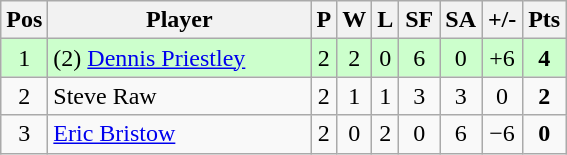<table class="wikitable" style="text-align:center; margin: 1em auto 1em auto, align:left">
<tr>
<th width=20>Pos</th>
<th width=168>Player</th>
<th width=3>P</th>
<th width=3>W</th>
<th width=3>L</th>
<th width=20>SF</th>
<th width=20>SA</th>
<th width=20>+/-</th>
<th width=20>Pts</th>
</tr>
<tr align=center style="background: #ccffcc;">
<td>1</td>
<td align="left"> (2) <a href='#'>Dennis Priestley</a></td>
<td>2</td>
<td>2</td>
<td>0</td>
<td>6</td>
<td>0</td>
<td>+6</td>
<td><strong>4</strong></td>
</tr>
<tr align=center>
<td>2</td>
<td align="left"> Steve Raw</td>
<td>2</td>
<td>1</td>
<td>1</td>
<td>3</td>
<td>3</td>
<td>0</td>
<td><strong>2</strong></td>
</tr>
<tr align=center>
<td>3</td>
<td align="left"> <a href='#'>Eric Bristow</a></td>
<td>2</td>
<td>0</td>
<td>2</td>
<td>0</td>
<td>6</td>
<td>−6</td>
<td><strong>0</strong></td>
</tr>
</table>
